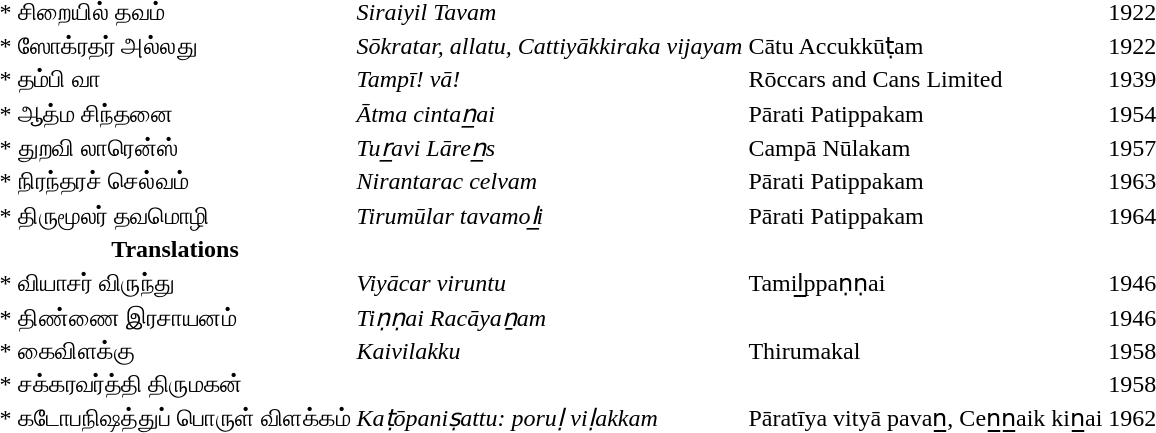<table>
<tr>
<td>* சிறையில் தவம்</td>
<td><em>Siraiyil Tavam</em></td>
<td></td>
<td>1922</td>
</tr>
<tr>
<td>* ஸோக்ரதர் அல்லது</td>
<td><em>Sōkratar, allatu, Cattiyākkiraka vijayam</em></td>
<td>Cātu Accukkūṭam</td>
<td>1922</td>
</tr>
<tr>
<td>* தம்பி வா</td>
<td><em>Tampī! vā!</em></td>
<td>Rōccars and Cans Limited</td>
<td>1939</td>
</tr>
<tr>
<td>* ஆத்ம சிந்தனை</td>
<td><em>Ātma cintan̲ai</em></td>
<td>Pārati Patippakam</td>
<td>1954</td>
</tr>
<tr>
<td>* துறவி லாரென்ஸ்</td>
<td><em>Tur̲avi Lāren̲s</em></td>
<td>Campā Nūlakam</td>
<td>1957</td>
</tr>
<tr>
<td>* நிரந்தரச் செல்வம்</td>
<td><em>Nirantarac celvam</em></td>
<td>Pārati Patippakam</td>
<td>1963</td>
</tr>
<tr>
<td>* திருமூலர் தவமொழி</td>
<td><em>Tirumūlar tavamol̲i</em></td>
<td>Pārati Patippakam</td>
<td>1964</td>
</tr>
<tr>
<th>Translations</th>
</tr>
<tr>
<td>* வியாசர் விருந்து</td>
<td><em>Viyācar viruntu</em></td>
<td>Tamil̲ppaṇṇai</td>
<td>1946</td>
</tr>
<tr>
<td>* திண்ணை இரசாயனம்</td>
<td><em>Tiṇṇai Racāyaṉam</em></td>
<td></td>
<td>1946</td>
</tr>
<tr>
<td>* கைவிளக்கு</td>
<td><em>Kaivilakku</em></td>
<td>Thirumakal</td>
<td>1958</td>
</tr>
<tr>
<td>* சக்கரவர்த்தி திருமகன்</td>
<td></td>
<td></td>
<td>1958</td>
</tr>
<tr>
<td>* கடோபநிஷத்துப் பொருள் விளக்கம்</td>
<td><em>Kaṭōpaniṣattu: poruḷ viḷakkam</em></td>
<td>Pāratīya vityā pavan̲, Cen̲n̲aik kin̲ai</td>
<td>1962</td>
</tr>
</table>
